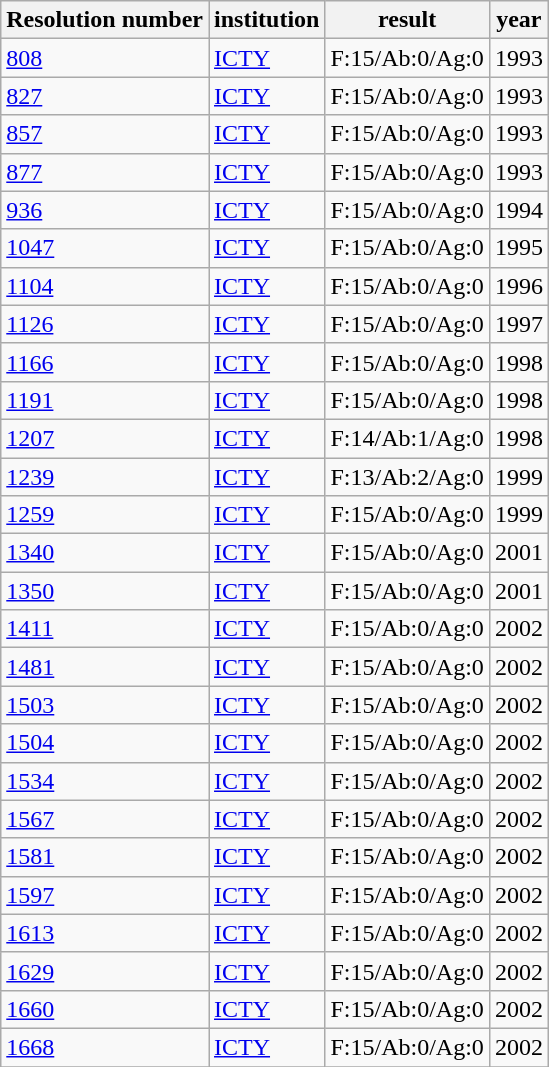<table class="wikitable">
<tr>
<th>Resolution number</th>
<th>institution</th>
<th>result</th>
<th>year</th>
</tr>
<tr>
<td><a href='#'>808</a></td>
<td><a href='#'>ICTY</a></td>
<td>F:15/Ab:0/Ag:0</td>
<td>1993</td>
</tr>
<tr>
<td><a href='#'>827</a></td>
<td><a href='#'>ICTY</a></td>
<td>F:15/Ab:0/Ag:0</td>
<td>1993</td>
</tr>
<tr>
<td><a href='#'>857</a></td>
<td><a href='#'>ICTY</a></td>
<td>F:15/Ab:0/Ag:0</td>
<td>1993</td>
</tr>
<tr>
<td><a href='#'>877</a></td>
<td><a href='#'>ICTY</a></td>
<td>F:15/Ab:0/Ag:0</td>
<td>1993</td>
</tr>
<tr>
<td><a href='#'>936</a></td>
<td><a href='#'>ICTY</a></td>
<td>F:15/Ab:0/Ag:0</td>
<td>1994</td>
</tr>
<tr>
<td><a href='#'>1047</a></td>
<td><a href='#'>ICTY</a></td>
<td>F:15/Ab:0/Ag:0</td>
<td>1995</td>
</tr>
<tr>
<td><a href='#'>1104</a></td>
<td><a href='#'>ICTY</a></td>
<td>F:15/Ab:0/Ag:0</td>
<td>1996</td>
</tr>
<tr>
<td><a href='#'>1126</a></td>
<td><a href='#'>ICTY</a></td>
<td>F:15/Ab:0/Ag:0</td>
<td>1997</td>
</tr>
<tr>
<td><a href='#'>1166</a></td>
<td><a href='#'>ICTY</a></td>
<td>F:15/Ab:0/Ag:0</td>
<td>1998</td>
</tr>
<tr>
<td><a href='#'>1191</a></td>
<td><a href='#'>ICTY</a></td>
<td>F:15/Ab:0/Ag:0</td>
<td>1998</td>
</tr>
<tr>
<td><a href='#'>1207</a></td>
<td><a href='#'>ICTY</a></td>
<td>F:14/Ab:1/Ag:0</td>
<td>1998</td>
</tr>
<tr>
<td><a href='#'>1239</a></td>
<td><a href='#'>ICTY</a></td>
<td>F:13/Ab:2/Ag:0</td>
<td>1999</td>
</tr>
<tr>
<td><a href='#'>1259</a></td>
<td><a href='#'>ICTY</a></td>
<td>F:15/Ab:0/Ag:0</td>
<td>1999</td>
</tr>
<tr>
<td><a href='#'>1340</a></td>
<td><a href='#'>ICTY</a></td>
<td>F:15/Ab:0/Ag:0</td>
<td>2001</td>
</tr>
<tr>
<td><a href='#'>1350</a></td>
<td><a href='#'>ICTY</a></td>
<td>F:15/Ab:0/Ag:0</td>
<td>2001</td>
</tr>
<tr>
<td><a href='#'>1411</a></td>
<td><a href='#'>ICTY</a></td>
<td>F:15/Ab:0/Ag:0</td>
<td>2002</td>
</tr>
<tr>
<td><a href='#'>1481</a></td>
<td><a href='#'>ICTY</a></td>
<td>F:15/Ab:0/Ag:0</td>
<td>2002</td>
</tr>
<tr>
<td><a href='#'>1503</a></td>
<td><a href='#'>ICTY</a></td>
<td>F:15/Ab:0/Ag:0</td>
<td>2002</td>
</tr>
<tr>
<td><a href='#'>1504</a></td>
<td><a href='#'>ICTY</a></td>
<td>F:15/Ab:0/Ag:0</td>
<td>2002</td>
</tr>
<tr>
<td><a href='#'>1534</a></td>
<td><a href='#'>ICTY</a></td>
<td>F:15/Ab:0/Ag:0</td>
<td>2002</td>
</tr>
<tr>
<td><a href='#'>1567</a></td>
<td><a href='#'>ICTY</a></td>
<td>F:15/Ab:0/Ag:0</td>
<td>2002</td>
</tr>
<tr>
<td><a href='#'>1581</a></td>
<td><a href='#'>ICTY</a></td>
<td>F:15/Ab:0/Ag:0</td>
<td>2002</td>
</tr>
<tr>
<td><a href='#'>1597</a></td>
<td><a href='#'>ICTY</a></td>
<td>F:15/Ab:0/Ag:0</td>
<td>2002</td>
</tr>
<tr>
<td><a href='#'>1613</a></td>
<td><a href='#'>ICTY</a></td>
<td>F:15/Ab:0/Ag:0</td>
<td>2002</td>
</tr>
<tr>
<td><a href='#'>1629</a></td>
<td><a href='#'>ICTY</a></td>
<td>F:15/Ab:0/Ag:0</td>
<td>2002</td>
</tr>
<tr>
<td><a href='#'>1660</a></td>
<td><a href='#'>ICTY</a></td>
<td>F:15/Ab:0/Ag:0</td>
<td>2002</td>
</tr>
<tr>
<td><a href='#'>1668</a></td>
<td><a href='#'>ICTY</a></td>
<td>F:15/Ab:0/Ag:0</td>
<td>2002</td>
</tr>
<tr>
</tr>
</table>
